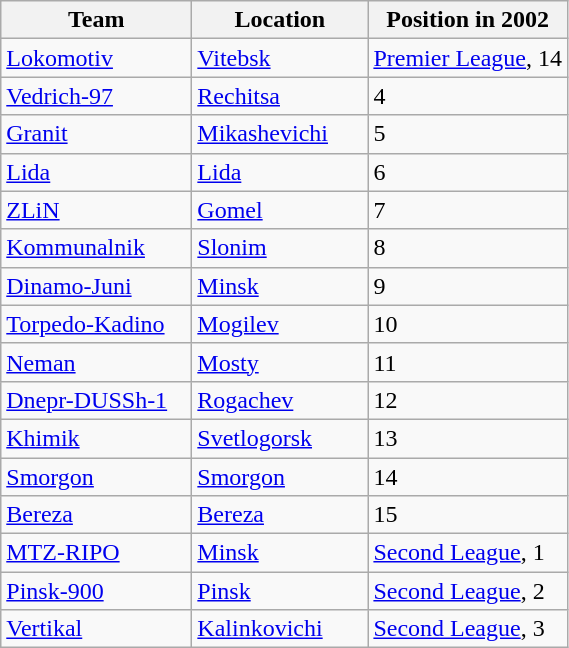<table class="wikitable sortable" style="text-align:left">
<tr>
<th width=120>Team</th>
<th width=110>Location</th>
<th data-sort-type="number">Position in 2002</th>
</tr>
<tr>
<td><a href='#'>Lokomotiv</a></td>
<td><a href='#'>Vitebsk</a></td>
<td><a href='#'>Premier League</a>, 14</td>
</tr>
<tr>
<td><a href='#'>Vedrich-97</a></td>
<td><a href='#'>Rechitsa</a></td>
<td>4</td>
</tr>
<tr>
<td><a href='#'>Granit</a></td>
<td><a href='#'>Mikashevichi</a></td>
<td>5</td>
</tr>
<tr>
<td><a href='#'>Lida</a></td>
<td><a href='#'>Lida</a></td>
<td>6</td>
</tr>
<tr>
<td><a href='#'>ZLiN</a></td>
<td><a href='#'>Gomel</a></td>
<td>7</td>
</tr>
<tr>
<td><a href='#'>Kommunalnik</a></td>
<td><a href='#'>Slonim</a></td>
<td>8</td>
</tr>
<tr>
<td><a href='#'>Dinamo-Juni</a></td>
<td><a href='#'>Minsk</a></td>
<td>9</td>
</tr>
<tr>
<td><a href='#'>Torpedo-Kadino</a></td>
<td><a href='#'>Mogilev</a></td>
<td>10</td>
</tr>
<tr>
<td><a href='#'>Neman</a></td>
<td><a href='#'>Mosty</a></td>
<td>11</td>
</tr>
<tr>
<td><a href='#'>Dnepr-DUSSh-1</a></td>
<td><a href='#'>Rogachev</a></td>
<td>12</td>
</tr>
<tr>
<td><a href='#'>Khimik</a></td>
<td><a href='#'>Svetlogorsk</a></td>
<td>13</td>
</tr>
<tr>
<td><a href='#'>Smorgon</a></td>
<td><a href='#'>Smorgon</a></td>
<td>14</td>
</tr>
<tr>
<td><a href='#'>Bereza</a></td>
<td><a href='#'>Bereza</a></td>
<td>15</td>
</tr>
<tr>
<td><a href='#'>MTZ-RIPO</a></td>
<td><a href='#'>Minsk</a></td>
<td><a href='#'>Second League</a>, 1</td>
</tr>
<tr>
<td><a href='#'>Pinsk-900</a></td>
<td><a href='#'>Pinsk</a></td>
<td><a href='#'>Second League</a>, 2</td>
</tr>
<tr>
<td><a href='#'>Vertikal</a></td>
<td><a href='#'>Kalinkovichi</a></td>
<td><a href='#'>Second League</a>, 3</td>
</tr>
</table>
